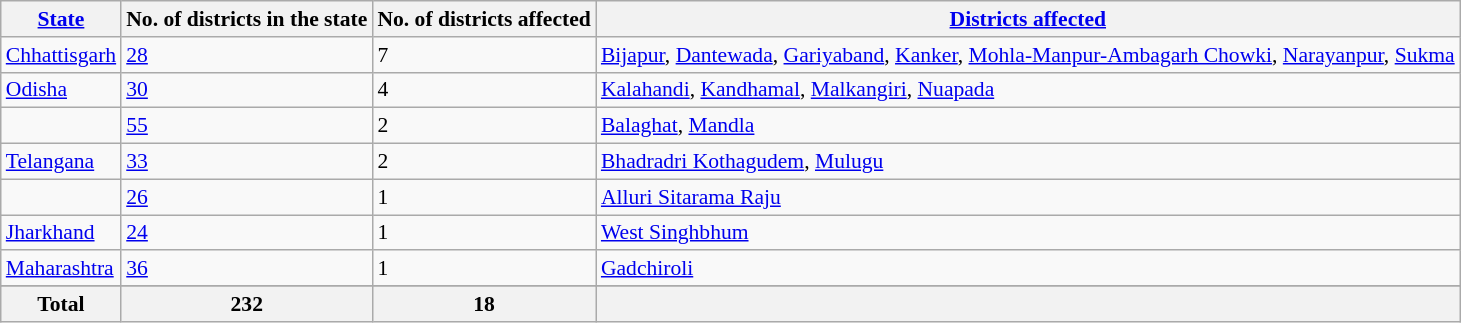<table class="wikitable sortable defaultcenter col1left col4left" style="font-size: 90%">
<tr>
<th><a href='#'>State</a></th>
<th>No. of districts in the state</th>
<th>No. of districts affected</th>
<th class="unsortable"><a href='#'>Districts affected</a></th>
</tr>
<tr>
<td><a href='#'>Chhattisgarh</a></td>
<td><a href='#'>28</a></td>
<td>7</td>
<td><a href='#'>Bijapur</a>, <a href='#'>Dantewada</a>, <a href='#'>Gariyaband</a>, <a href='#'>Kanker</a>, <a href='#'>Mohla-Manpur-Ambagarh Chowki</a>, <a href='#'>Narayanpur</a>, <a href='#'>Sukma</a></td>
</tr>
<tr>
<td><a href='#'>Odisha</a></td>
<td><a href='#'>30</a></td>
<td>4</td>
<td><a href='#'>Kalahandi</a>, <a href='#'>Kandhamal</a>, <a href='#'>Malkangiri</a>, <a href='#'>Nuapada</a></td>
</tr>
<tr>
<td></td>
<td><a href='#'>55</a></td>
<td>2</td>
<td><a href='#'>Balaghat</a>, <a href='#'>Mandla</a></td>
</tr>
<tr>
<td><a href='#'>Telangana</a></td>
<td><a href='#'>33</a></td>
<td>2</td>
<td><a href='#'>Bhadradri Kothagudem</a>, <a href='#'>Mulugu</a></td>
</tr>
<tr>
<td></td>
<td><a href='#'>26</a></td>
<td>1</td>
<td><a href='#'>Alluri Sitarama Raju</a></td>
</tr>
<tr>
<td><a href='#'>Jharkhand</a></td>
<td><a href='#'>24</a></td>
<td>1</td>
<td><a href='#'>West Singhbhum</a></td>
</tr>
<tr>
<td><a href='#'>Maharashtra</a></td>
<td><a href='#'>36</a></td>
<td>1</td>
<td><a href='#'>Gadchiroli</a></td>
</tr>
<tr>
</tr>
<tr>
<th>Total</th>
<th>232</th>
<th>18</th>
<th></th>
</tr>
</table>
